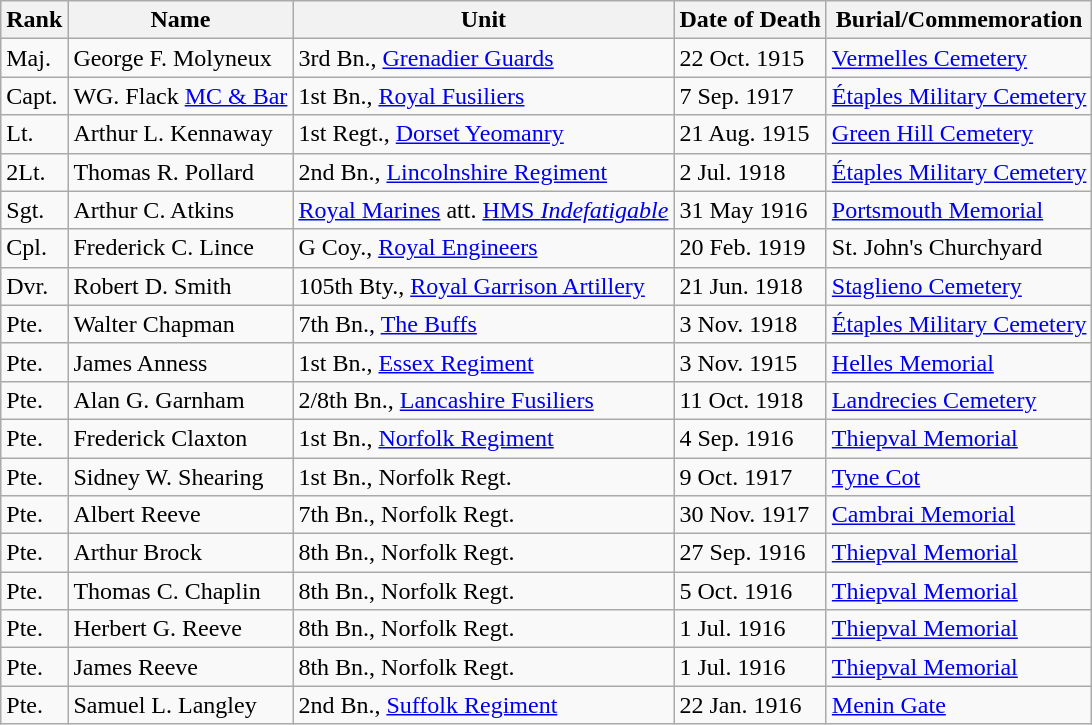<table class="wikitable">
<tr>
<th>Rank</th>
<th>Name</th>
<th>Unit</th>
<th>Date of Death</th>
<th>Burial/Commemoration</th>
</tr>
<tr>
<td>Maj.</td>
<td>George F. Molyneux</td>
<td>3rd Bn., <a href='#'>Grenadier Guards</a></td>
<td>22 Oct. 1915</td>
<td><a href='#'>Vermelles Cemetery</a></td>
</tr>
<tr>
<td>Capt.</td>
<td>WG. Flack <a href='#'>MC & Bar</a></td>
<td>1st Bn., <a href='#'>Royal Fusiliers</a></td>
<td>7 Sep. 1917</td>
<td><a href='#'>Étaples Military Cemetery</a></td>
</tr>
<tr>
<td>Lt.</td>
<td>Arthur L. Kennaway</td>
<td>1st Regt., <a href='#'>Dorset Yeomanry</a></td>
<td>21 Aug. 1915</td>
<td><a href='#'>Green Hill Cemetery</a></td>
</tr>
<tr>
<td>2Lt.</td>
<td>Thomas R. Pollard</td>
<td>2nd Bn., <a href='#'>Lincolnshire Regiment</a></td>
<td>2 Jul. 1918</td>
<td><a href='#'>Étaples Military Cemetery</a></td>
</tr>
<tr>
<td>Sgt.</td>
<td>Arthur C. Atkins</td>
<td><a href='#'>Royal Marines</a> att. <a href='#'>HMS <em>Indefatigable</em></a></td>
<td>31 May 1916</td>
<td><a href='#'>Portsmouth Memorial</a></td>
</tr>
<tr>
<td>Cpl.</td>
<td>Frederick C. Lince</td>
<td>G Coy., <a href='#'>Royal Engineers</a></td>
<td>20 Feb. 1919</td>
<td>St. John's Churchyard</td>
</tr>
<tr>
<td>Dvr.</td>
<td>Robert D. Smith</td>
<td>105th Bty., <a href='#'>Royal Garrison Artillery</a></td>
<td>21 Jun. 1918</td>
<td><a href='#'>Staglieno Cemetery</a></td>
</tr>
<tr>
<td>Pte.</td>
<td>Walter Chapman</td>
<td>7th Bn., <a href='#'>The Buffs</a></td>
<td>3 Nov. 1918</td>
<td><a href='#'>Étaples Military Cemetery</a></td>
</tr>
<tr>
<td>Pte.</td>
<td>James Anness</td>
<td>1st Bn., <a href='#'>Essex Regiment</a></td>
<td>3 Nov. 1915</td>
<td><a href='#'>Helles Memorial</a></td>
</tr>
<tr>
<td>Pte.</td>
<td>Alan G. Garnham</td>
<td>2/8th Bn., <a href='#'>Lancashire Fusiliers</a></td>
<td>11 Oct. 1918</td>
<td><a href='#'>Landrecies Cemetery</a></td>
</tr>
<tr>
<td>Pte.</td>
<td>Frederick Claxton</td>
<td>1st Bn., <a href='#'>Norfolk Regiment</a></td>
<td>4 Sep. 1916</td>
<td><a href='#'>Thiepval Memorial</a></td>
</tr>
<tr>
<td>Pte.</td>
<td>Sidney W. Shearing</td>
<td>1st Bn., Norfolk Regt.</td>
<td>9 Oct. 1917</td>
<td><a href='#'>Tyne Cot</a></td>
</tr>
<tr>
<td>Pte.</td>
<td>Albert Reeve</td>
<td>7th Bn., Norfolk Regt.</td>
<td>30 Nov. 1917</td>
<td><a href='#'>Cambrai Memorial</a></td>
</tr>
<tr>
<td>Pte.</td>
<td>Arthur Brock</td>
<td>8th Bn., Norfolk Regt.</td>
<td>27 Sep. 1916</td>
<td><a href='#'>Thiepval Memorial</a></td>
</tr>
<tr>
<td>Pte.</td>
<td>Thomas C. Chaplin</td>
<td>8th Bn., Norfolk Regt.</td>
<td>5 Oct. 1916</td>
<td><a href='#'>Thiepval Memorial</a></td>
</tr>
<tr>
<td>Pte.</td>
<td>Herbert G. Reeve</td>
<td>8th Bn., Norfolk Regt.</td>
<td>1 Jul. 1916</td>
<td><a href='#'>Thiepval Memorial</a></td>
</tr>
<tr>
<td>Pte.</td>
<td>James Reeve</td>
<td>8th Bn., Norfolk Regt.</td>
<td>1 Jul. 1916</td>
<td><a href='#'>Thiepval Memorial</a></td>
</tr>
<tr>
<td>Pte.</td>
<td>Samuel L. Langley</td>
<td>2nd Bn., <a href='#'>Suffolk Regiment</a></td>
<td>22 Jan. 1916</td>
<td><a href='#'>Menin Gate</a></td>
</tr>
</table>
